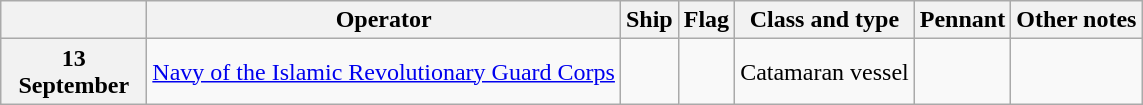<table Class="wikitable">
<tr>
<th width="90"></th>
<th>Operator</th>
<th>Ship</th>
<th>Flag</th>
<th>Class and type</th>
<th>Pennant</th>
<th>Other notes</th>
</tr>
<tr ---->
<th>13 September</th>
<td> <a href='#'>Navy of the Islamic Revolutionary Guard Corps</a></td>
<td><strong></strong></td>
<td></td>
<td>Catamaran vessel</td>
<td></td>
<td></td>
</tr>
</table>
